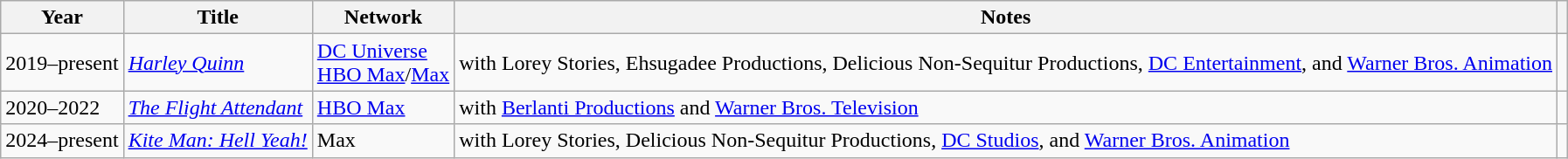<table class="wikitable sortable">
<tr>
<th>Year</th>
<th>Title</th>
<th>Network</th>
<th class="unsortable">Notes</th>
<th class="unsortable"></th>
</tr>
<tr>
<td>2019–present</td>
<td><em><a href='#'>Harley Quinn</a></em></td>
<td><a href='#'>DC Universe</a><br><a href='#'>HBO Max</a>/<a href='#'>Max</a></td>
<td>with Lorey Stories, Ehsugadee Productions, Delicious Non-Sequitur Productions, <a href='#'>DC Entertainment</a>, and <a href='#'>Warner Bros. Animation</a></td>
<td></td>
</tr>
<tr>
<td>2020–2022</td>
<td><em><a href='#'>The Flight Attendant</a></em></td>
<td><a href='#'>HBO Max</a></td>
<td>with <a href='#'>Berlanti Productions</a> and <a href='#'>Warner Bros. Television</a></td>
<td></td>
</tr>
<tr>
<td>2024–present</td>
<td><em><a href='#'>Kite Man: Hell Yeah!</a></em></td>
<td>Max</td>
<td>with Lorey Stories, Delicious Non-Sequitur Productions, <a href='#'>DC Studios</a>, and <a href='#'>Warner Bros. Animation</a></td>
<td></td>
</tr>
</table>
